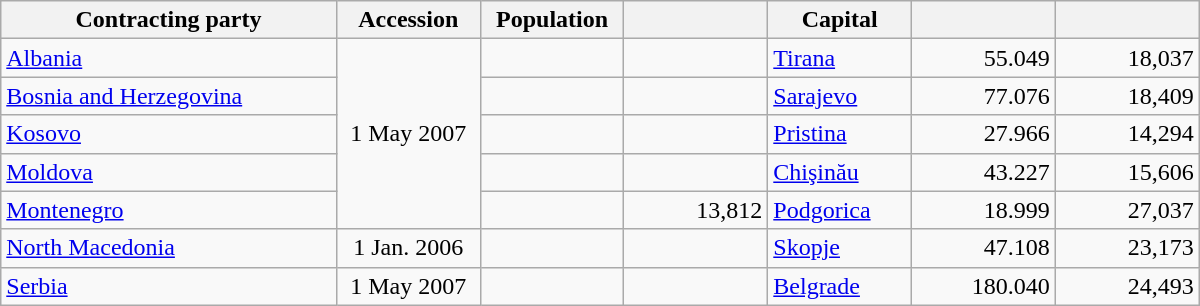<table class="wikitable sortable" width=800px;>
<tr>
<th width=28%>Contracting party</th>
<th width=12%>Accession</th>
<th width=12%>Population</th>
<th width=12%></th>
<th width=12%>Capital</th>
<th width=12%></th>
<th width=12%></th>
</tr>
<tr>
<td> <a href='#'>Albania</a></td>
<td rowspan="5" align=center>1 May 2007</td>
<td align=right></td>
<td align=right></td>
<td><a href='#'>Tirana</a></td>
<td align=right>55.049</td>
<td align=right>18,037</td>
</tr>
<tr>
<td> <a href='#'>Bosnia and Herzegovina</a></td>
<td align=right></td>
<td align=right></td>
<td><a href='#'>Sarajevo</a></td>
<td align=right>77.076</td>
<td align=right>18,409</td>
</tr>
<tr>
<td> <a href='#'>Kosovo</a></td>
<td align="right"></td>
<td align=right></td>
<td><a href='#'>Pristina</a></td>
<td align=right>27.966</td>
<td align=right>14,294</td>
</tr>
<tr>
<td> <a href='#'>Moldova</a></td>
<td align=right></td>
<td align=right></td>
<td><a href='#'>Chişinău</a></td>
<td align=right>43.227</td>
<td align=right>15,606</td>
</tr>
<tr>
<td> <a href='#'>Montenegro</a></td>
<td align=right></td>
<td align=right>13,812</td>
<td><a href='#'>Podgorica</a></td>
<td align=right>18.999</td>
<td align=right>27,037</td>
</tr>
<tr>
<td> <a href='#'>North Macedonia</a></td>
<td align=center>1 Jan. 2006</td>
<td align=right></td>
<td align=right></td>
<td><a href='#'>Skopje</a></td>
<td align=right>47.108</td>
<td align=right>23,173</td>
</tr>
<tr>
<td> <a href='#'>Serbia</a></td>
<td align="center">1 May 2007</td>
<td align=right></td>
<td align=right></td>
<td><a href='#'>Belgrade</a></td>
<td align=right>180.040</td>
<td align=right>24,493</td>
</tr>
</table>
